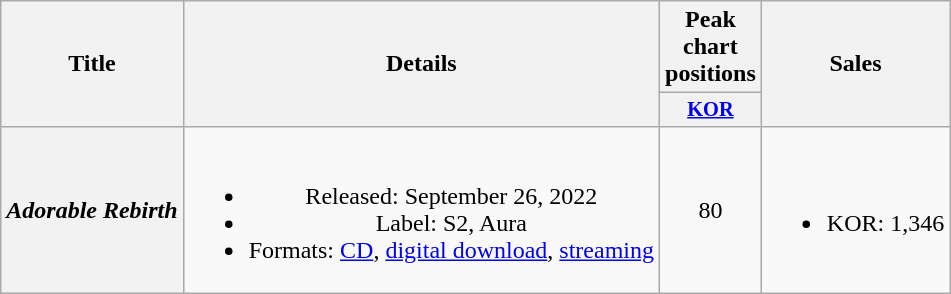<table class="wikitable plainrowheaders" style="text-align:center">
<tr>
<th scope="col" rowspan="2">Title</th>
<th scope="col" rowspan="2">Details</th>
<th scope="col" colspan="1">Peak chart positions</th>
<th scope="col" rowspan="2">Sales</th>
</tr>
<tr>
<th scope="col" style="font-size:85%; width:2.85em"><a href='#'>KOR</a><br></th>
</tr>
<tr>
<th scope="row"><em>Adorable Rebirth</em></th>
<td><br><ul><li>Released: September 26, 2022</li><li>Label: S2, Aura</li><li>Formats: <a href='#'>CD</a>, <a href='#'>digital download</a>, <a href='#'>streaming</a></li></ul></td>
<td>80</td>
<td><br><ul><li>KOR: 1,346</li></ul></td>
</tr>
</table>
